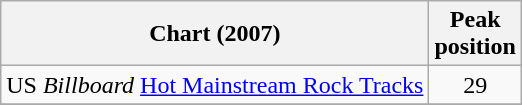<table class="wikitable">
<tr>
<th>Chart (2007)</th>
<th>Peak<br>position</th>
</tr>
<tr>
<td>US <em>Billboard</em> <a href='#'>Hot Mainstream Rock Tracks</a></td>
<td align="center">29</td>
</tr>
<tr>
</tr>
</table>
